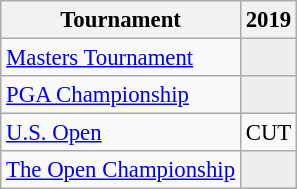<table class="wikitable" style="font-size:95%;text-align:center;">
<tr>
<th>Tournament</th>
<th>2019</th>
</tr>
<tr>
<td align=left><a href='#'>Masters Tournament</a></td>
<td style="background:#eeeeee;"></td>
</tr>
<tr>
<td align=left><a href='#'>PGA Championship</a></td>
<td style="background:#eeeeee;"></td>
</tr>
<tr>
<td align=left><a href='#'>U.S. Open</a></td>
<td>CUT</td>
</tr>
<tr>
<td align=left><a href='#'>The Open Championship</a></td>
<td style="background:#eeeeee;"></td>
</tr>
</table>
